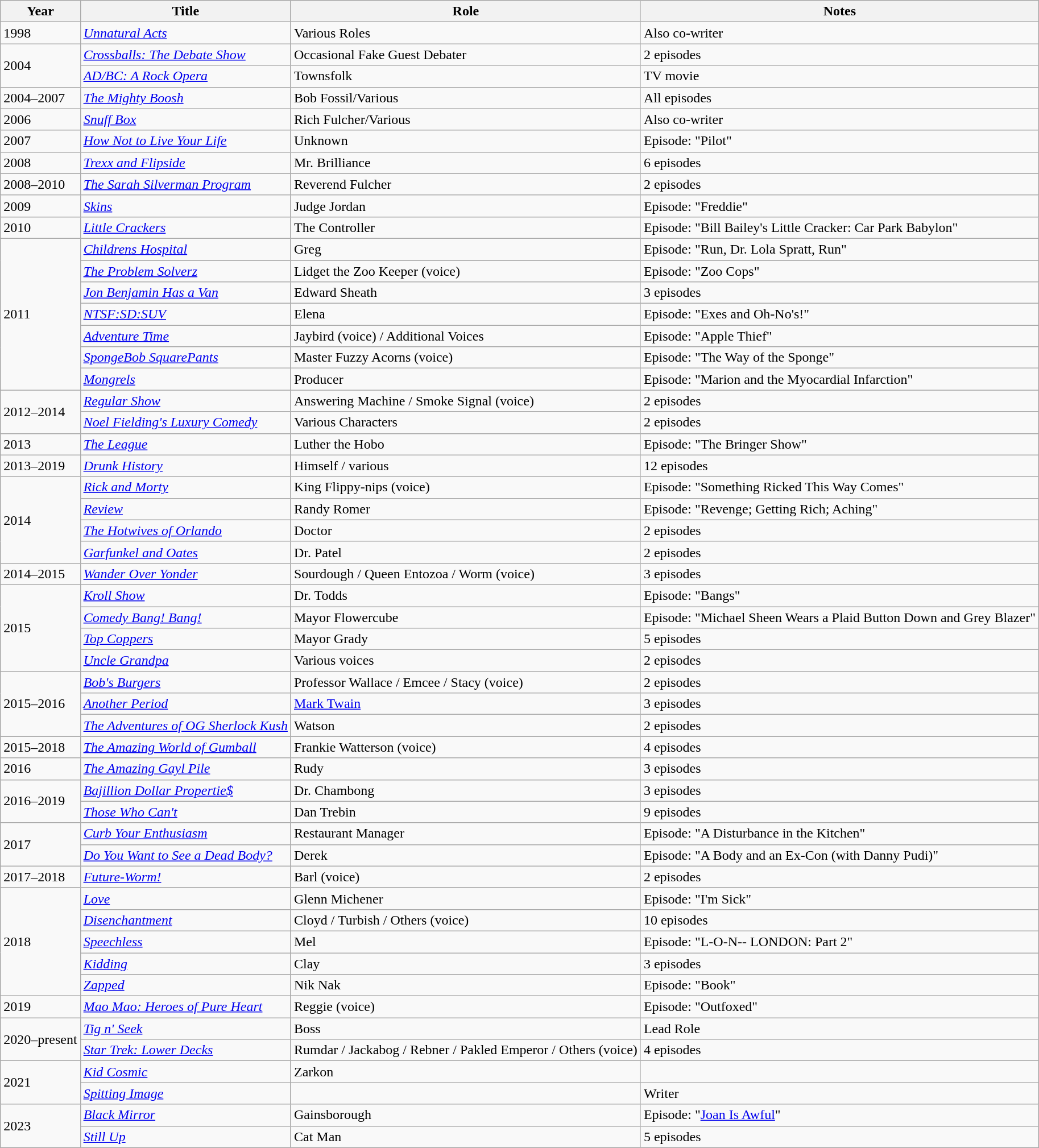<table class="wikitable sortable plainrowheaders" style="white-space:nowrap">
<tr>
<th>Year</th>
<th>Title</th>
<th>Role</th>
<th>Notes</th>
</tr>
<tr>
<td>1998</td>
<td><em><a href='#'>Unnatural Acts</a></em></td>
<td>Various Roles</td>
<td>Also co-writer</td>
</tr>
<tr>
<td rowspan="2">2004</td>
<td><em><a href='#'>Crossballs: The Debate Show</a></em></td>
<td>Occasional Fake Guest Debater</td>
<td>2 episodes</td>
</tr>
<tr>
<td><em><a href='#'>AD/BC: A Rock Opera</a></em></td>
<td>Townsfolk</td>
<td>TV movie</td>
</tr>
<tr>
<td>2004–2007</td>
<td><em><a href='#'>The Mighty Boosh</a></em></td>
<td>Bob Fossil/Various</td>
<td>All episodes</td>
</tr>
<tr>
<td>2006</td>
<td><em><a href='#'>Snuff Box</a></em></td>
<td>Rich Fulcher/Various</td>
<td>Also co-writer</td>
</tr>
<tr>
<td>2007</td>
<td><em><a href='#'>How Not to Live Your Life</a></em></td>
<td>Unknown</td>
<td>Episode: "Pilot"</td>
</tr>
<tr>
<td>2008</td>
<td><em><a href='#'>Trexx and Flipside</a></em></td>
<td>Mr. Brilliance</td>
<td>6 episodes</td>
</tr>
<tr>
<td>2008–2010</td>
<td><em><a href='#'>The Sarah Silverman Program</a></em></td>
<td>Reverend Fulcher</td>
<td>2 episodes</td>
</tr>
<tr>
<td>2009</td>
<td><em><a href='#'>Skins</a></em></td>
<td>Judge Jordan</td>
<td>Episode: "Freddie"</td>
</tr>
<tr>
<td>2010</td>
<td><em><a href='#'>Little Crackers</a></em></td>
<td>The Controller</td>
<td>Episode: "Bill Bailey's Little Cracker: Car Park Babylon"</td>
</tr>
<tr>
<td rowspan="7">2011</td>
<td><em><a href='#'>Childrens Hospital</a></em></td>
<td>Greg</td>
<td>Episode: "Run, Dr. Lola Spratt, Run"</td>
</tr>
<tr>
<td><em><a href='#'>The Problem Solverz</a></em></td>
<td>Lidget the Zoo Keeper (voice)</td>
<td>Episode: "Zoo Cops"</td>
</tr>
<tr>
<td><em><a href='#'>Jon Benjamin Has a Van</a></em></td>
<td>Edward Sheath</td>
<td>3 episodes</td>
</tr>
<tr>
<td><em><a href='#'>NTSF:SD:SUV</a></em></td>
<td>Elena</td>
<td>Episode: "Exes and Oh-No's!"</td>
</tr>
<tr>
<td><em><a href='#'>Adventure Time</a></em></td>
<td>Jaybird (voice) / Additional Voices</td>
<td>Episode: "Apple Thief"</td>
</tr>
<tr>
<td><em><a href='#'>SpongeBob SquarePants</a></em></td>
<td>Master Fuzzy Acorns (voice)</td>
<td>Episode: "The Way of the Sponge"</td>
</tr>
<tr>
<td><em><a href='#'>Mongrels</a></em></td>
<td>Producer</td>
<td>Episode: "Marion and the Myocardial Infarction"</td>
</tr>
<tr>
<td rowspan="2">2012–2014</td>
<td><em><a href='#'>Regular Show</a></em></td>
<td>Answering Machine / Smoke Signal (voice)</td>
<td>2 episodes</td>
</tr>
<tr>
<td><em><a href='#'>Noel Fielding's Luxury Comedy</a></em></td>
<td>Various Characters</td>
<td>2 episodes</td>
</tr>
<tr>
<td>2013</td>
<td><em><a href='#'>The League</a></em></td>
<td>Luther the Hobo</td>
<td>Episode: "The Bringer Show"</td>
</tr>
<tr>
<td>2013–2019</td>
<td><em><a href='#'>Drunk History</a></em></td>
<td>Himself / various</td>
<td>12 episodes</td>
</tr>
<tr>
<td rowspan="4">2014</td>
<td><em><a href='#'>Rick and Morty</a></em></td>
<td>King Flippy-nips (voice)</td>
<td>Episode: "Something Ricked This Way Comes"</td>
</tr>
<tr>
<td><em><a href='#'>Review</a></em></td>
<td>Randy Romer</td>
<td>Episode: "Revenge; Getting Rich; Aching"</td>
</tr>
<tr>
<td><em><a href='#'>The Hotwives of Orlando</a></em></td>
<td>Doctor</td>
<td>2 episodes</td>
</tr>
<tr>
<td><em><a href='#'>Garfunkel and Oates</a></em></td>
<td>Dr. Patel</td>
<td>2 episodes</td>
</tr>
<tr>
<td>2014–2015</td>
<td><em><a href='#'>Wander Over Yonder</a></em></td>
<td>Sourdough / Queen Entozoa / Worm (voice)</td>
<td>3 episodes</td>
</tr>
<tr>
<td rowspan="4">2015</td>
<td><em><a href='#'>Kroll Show</a></em></td>
<td>Dr. Todds</td>
<td>Episode: "Bangs"</td>
</tr>
<tr>
<td><em><a href='#'>Comedy Bang! Bang!</a></em></td>
<td>Mayor Flowercube</td>
<td>Episode: "Michael Sheen Wears a Plaid Button Down and Grey Blazer"</td>
</tr>
<tr>
<td><em><a href='#'>Top Coppers</a></em></td>
<td>Mayor Grady</td>
<td>5 episodes</td>
</tr>
<tr>
<td><em><a href='#'>Uncle Grandpa</a></em></td>
<td>Various voices</td>
<td>2 episodes</td>
</tr>
<tr>
<td rowspan="3">2015–2016</td>
<td><em><a href='#'>Bob's Burgers</a></em></td>
<td>Professor Wallace / Emcee / Stacy (voice)</td>
<td>2 episodes</td>
</tr>
<tr>
<td><em><a href='#'>Another Period</a></em></td>
<td><a href='#'>Mark Twain</a></td>
<td>3 episodes</td>
</tr>
<tr>
<td><em><a href='#'>The Adventures of OG Sherlock Kush</a></em></td>
<td>Watson</td>
<td>2 episodes</td>
</tr>
<tr>
<td>2015–2018</td>
<td><em><a href='#'>The Amazing World of Gumball</a></em></td>
<td>Frankie Watterson (voice)</td>
<td>4 episodes</td>
</tr>
<tr>
<td>2016</td>
<td><em><a href='#'>The Amazing Gayl Pile</a></em></td>
<td>Rudy</td>
<td>3 episodes</td>
</tr>
<tr>
<td rowspan="2">2016–2019</td>
<td><em><a href='#'>Bajillion Dollar Propertie$</a></em></td>
<td>Dr. Chambong</td>
<td>3 episodes</td>
</tr>
<tr>
<td><em><a href='#'>Those Who Can't</a></em></td>
<td>Dan Trebin</td>
<td>9 episodes</td>
</tr>
<tr>
<td rowspan="2">2017</td>
<td><em><a href='#'>Curb Your Enthusiasm</a></em></td>
<td>Restaurant Manager</td>
<td>Episode: "A Disturbance in the Kitchen"</td>
</tr>
<tr>
<td><em><a href='#'>Do You Want to See a Dead Body?</a></em></td>
<td>Derek</td>
<td>Episode: "A Body and an Ex-Con (with Danny Pudi)"</td>
</tr>
<tr>
<td>2017–2018</td>
<td><em><a href='#'>Future-Worm!</a></em></td>
<td>Barl (voice)</td>
<td>2 episodes</td>
</tr>
<tr>
<td rowspan="5">2018</td>
<td><em><a href='#'>Love</a></em></td>
<td>Glenn Michener</td>
<td>Episode: "I'm Sick"</td>
</tr>
<tr>
<td><em><a href='#'>Disenchantment</a></em></td>
<td>Cloyd / Turbish / Others (voice)</td>
<td>10 episodes</td>
</tr>
<tr>
<td><em><a href='#'>Speechless</a></em></td>
<td>Mel</td>
<td>Episode: "L-O-N-- LONDON: Part 2"</td>
</tr>
<tr>
<td><em><a href='#'>Kidding</a></em></td>
<td>Clay</td>
<td>3 episodes</td>
</tr>
<tr>
<td><em><a href='#'>Zapped</a></em></td>
<td>Nik Nak</td>
<td>Episode: "Book"</td>
</tr>
<tr>
<td>2019</td>
<td><em><a href='#'>Mao Mao: Heroes of Pure Heart</a></em></td>
<td>Reggie (voice)</td>
<td>Episode: "Outfoxed"</td>
</tr>
<tr>
<td rowspan="2">2020–present</td>
<td><em><a href='#'>Tig n' Seek</a></em></td>
<td>Boss</td>
<td>Lead Role</td>
</tr>
<tr>
<td><em><a href='#'>Star Trek: Lower Decks</a></em></td>
<td>Rumdar / Jackabog / Rebner / Pakled Emperor / Others (voice)</td>
<td>4 episodes</td>
</tr>
<tr>
<td rowspan="2">2021</td>
<td><em><a href='#'>Kid Cosmic</a></em></td>
<td>Zarkon</td>
<td></td>
</tr>
<tr>
<td><em><a href='#'>Spitting Image</a></em></td>
<td></td>
<td>Writer</td>
</tr>
<tr>
<td rowspan="2">2023</td>
<td><em><a href='#'>Black Mirror</a></em></td>
<td>Gainsborough</td>
<td>Episode: "<a href='#'>Joan Is Awful</a>"</td>
</tr>
<tr>
<td><em><a href='#'>Still Up</a></em></td>
<td>Cat Man</td>
<td>5 episodes</td>
</tr>
</table>
